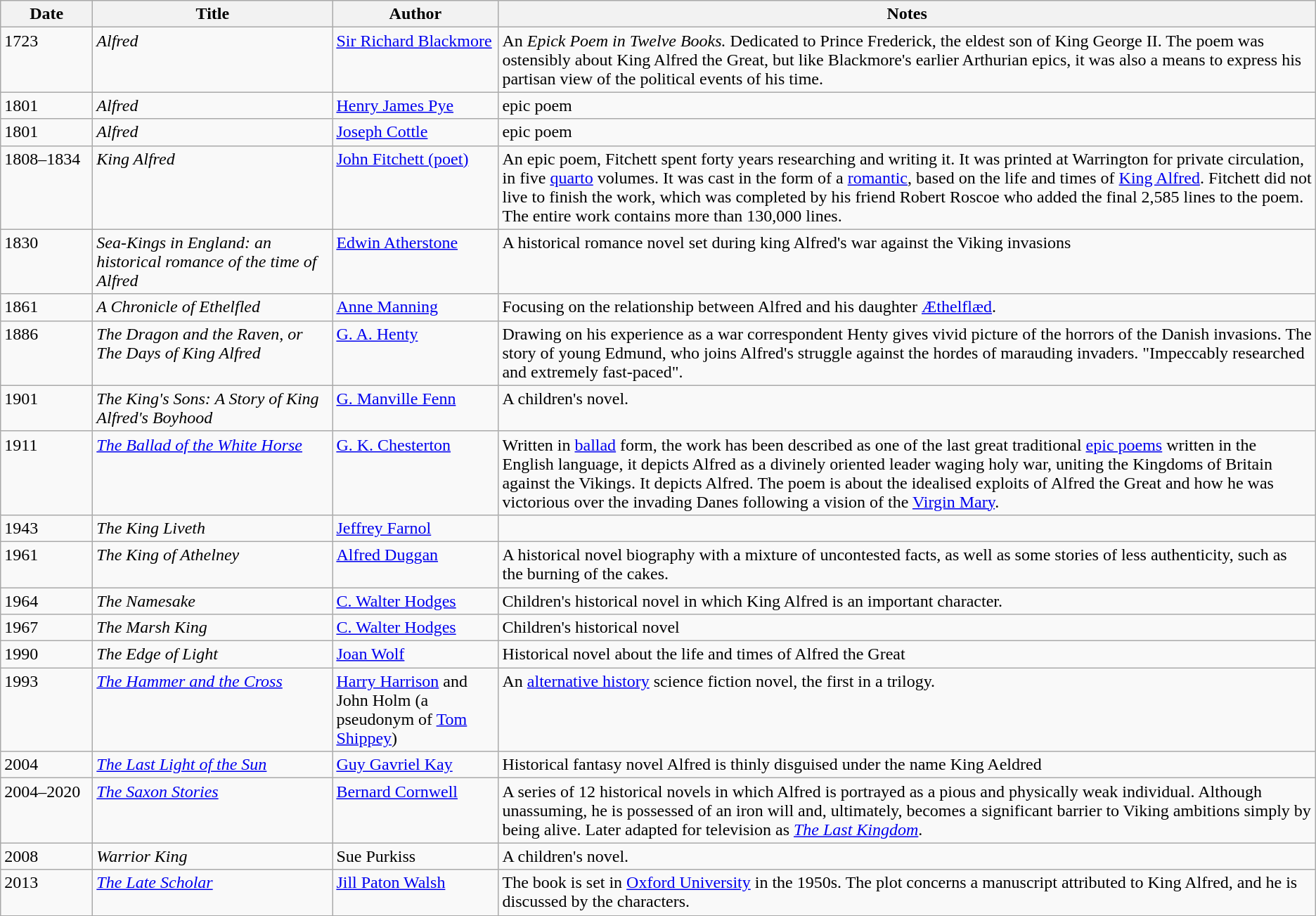<table class="wikitable sortable">
<tr>
<th width=80pt>Date</th>
<th width=220pt>Title</th>
<th width=150pt>Author</th>
<th class=unsortable>Notes</th>
</tr>
<tr valign="top">
<td>1723</td>
<td><em>Alfred</em></td>
<td><a href='#'>Sir Richard Blackmore</a></td>
<td>An <em>Epick Poem in Twelve Books.</em> Dedicated to Prince Frederick, the eldest son of King George II. The poem was ostensibly about King Alfred the Great, but like Blackmore's earlier Arthurian epics, it was also a means to express his partisan view of the political events of his time.</td>
</tr>
<tr valign="top">
<td>1801</td>
<td><em>Alfred</em></td>
<td><a href='#'>Henry James Pye</a></td>
<td>epic poem</td>
</tr>
<tr valign="top">
<td>1801</td>
<td><em>Alfred</em></td>
<td><a href='#'>Joseph Cottle</a></td>
<td>epic poem</td>
</tr>
<tr valign="top">
<td>1808–1834</td>
<td><em>King Alfred</em></td>
<td><a href='#'>John Fitchett (poet)</a></td>
<td>An epic poem, Fitchett spent forty years researching and writing it. It was printed at Warrington for private circulation, in five <a href='#'>quarto</a> volumes. It was cast in the form of a <a href='#'>romantic</a>, based on the  life and times of <a href='#'>King Alfred</a>. Fitchett did not live to finish the work, which was completed by his friend  Robert Roscoe who added the final 2,585 lines to the poem. The entire work contains more than 130,000 lines.</td>
</tr>
<tr valign="top">
<td>1830</td>
<td><em>Sea-Kings in England: an historical romance of the time of Alfred</em></td>
<td><a href='#'>Edwin Atherstone</a></td>
<td>A historical romance novel set during king Alfred's war against the Viking invasions</td>
</tr>
<tr valign="top">
<td>1861</td>
<td><em>A Chronicle of Ethelfled</em></td>
<td><a href='#'>Anne Manning</a></td>
<td>Focusing on the relationship between Alfred and his daughter <a href='#'>Æthelflæd</a>.</td>
</tr>
<tr valign="top">
<td>1886</td>
<td><em>The Dragon and the Raven, or The Days of King Alfred</em></td>
<td><a href='#'>G. A. Henty</a></td>
<td>Drawing on his experience as a war correspondent Henty gives vivid picture of the horrors of the Danish invasions. The story of young Edmund, who joins Alfred's struggle against the hordes of marauding invaders. "Impeccably researched and extremely fast-paced".</td>
</tr>
<tr valign="top">
<td>1901</td>
<td><em>The King's Sons: A Story of King Alfred's Boyhood</em></td>
<td><a href='#'>G. Manville Fenn</a></td>
<td>A children's novel.</td>
</tr>
<tr valign="top">
<td>1911</td>
<td><em><a href='#'>The Ballad of the White Horse</a></em></td>
<td><a href='#'>G. K. Chesterton</a></td>
<td>Written in <a href='#'>ballad</a> form, the work has been described as one of the last great traditional <a href='#'>epic poems</a> written in the English language, it depicts Alfred as a divinely oriented leader waging holy war, uniting the Kingdoms of Britain against the Vikings. It depicts Alfred. The poem is about the idealised exploits of Alfred the Great and how he was victorious over the invading Danes following a vision of the <a href='#'>Virgin Mary</a>.</td>
</tr>
<tr valign="top">
<td>1943</td>
<td><em>The King Liveth</em></td>
<td><a href='#'>Jeffrey Farnol</a></td>
<td></td>
</tr>
<tr valign="top">
<td>1961</td>
<td><em>The King of Athelney</em></td>
<td><a href='#'>Alfred Duggan</a></td>
<td>A historical novel biography with a mixture of uncontested facts, as well as some stories of less authenticity, such as the burning of the cakes.</td>
</tr>
<tr valign="top">
<td>1964</td>
<td><em>The Namesake</em></td>
<td><a href='#'>C. Walter Hodges</a></td>
<td>Children's historical novel in which King Alfred is an important character.</td>
</tr>
<tr valign="top">
<td>1967</td>
<td><em>The Marsh King</em></td>
<td><a href='#'>C. Walter Hodges</a></td>
<td>Children's historical novel</td>
</tr>
<tr valign="top">
<td>1990</td>
<td><em>The Edge of Light</em></td>
<td><a href='#'>Joan Wolf</a></td>
<td>Historical novel about the life and times of Alfred the Great</td>
</tr>
<tr valign="top">
<td>1993</td>
<td><em><a href='#'>The Hammer and the Cross</a></em></td>
<td><a href='#'>Harry Harrison</a> and John Holm (a pseudonym of <a href='#'>Tom Shippey</a>)</td>
<td>An <a href='#'>alternative history</a> science fiction novel, the first in a trilogy.</td>
</tr>
<tr valign="top">
<td>2004</td>
<td><em><a href='#'>The Last Light of the Sun</a></em></td>
<td><a href='#'>Guy Gavriel Kay</a></td>
<td>Historical fantasy novel Alfred is thinly disguised under the name King Aeldred</td>
</tr>
<tr valign="top">
<td>2004–2020</td>
<td><em><a href='#'>The Saxon Stories</a></em></td>
<td><a href='#'>Bernard Cornwell</a></td>
<td>A series of 12 historical novels in which Alfred is portrayed as a pious and physically weak individual. Although unassuming, he is possessed of an iron will and, ultimately, becomes a significant barrier to Viking ambitions simply by being alive. Later adapted for television as <em><a href='#'>The Last Kingdom</a></em>.</td>
</tr>
<tr>
<td>2008</td>
<td><em>Warrior King</em></td>
<td>Sue Purkiss</td>
<td>A children's novel.</td>
</tr>
<tr valign="top">
<td>2013</td>
<td><em><a href='#'>The Late Scholar</a></em></td>
<td><a href='#'>Jill Paton Walsh</a></td>
<td>The book is set in <a href='#'>Oxford University</a> in the 1950s. The plot concerns a manuscript attributed to King Alfred, and he is discussed by the characters.</td>
</tr>
<tr valign="top">
</tr>
</table>
